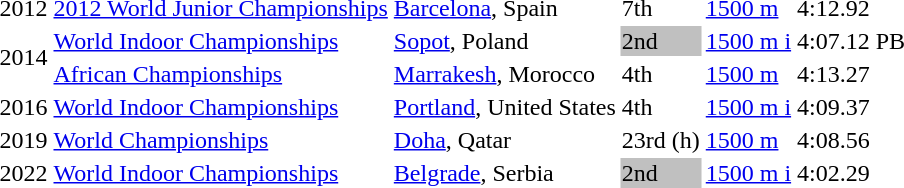<table>
<tr>
<td>2012</td>
<td><a href='#'>2012 World Junior Championships</a></td>
<td><a href='#'>Barcelona</a>, Spain</td>
<td>7th</td>
<td><a href='#'>1500 m</a></td>
<td>4:12.92 </td>
</tr>
<tr>
<td rowspan=2>2014</td>
<td><a href='#'>World Indoor Championships</a></td>
<td><a href='#'>Sopot</a>, Poland</td>
<td bgcolor=silver>2nd</td>
<td><a href='#'>1500 m i</a></td>
<td>4:07.12 PB</td>
</tr>
<tr>
<td><a href='#'>African Championships</a></td>
<td><a href='#'>Marrakesh</a>, Morocco</td>
<td>4th</td>
<td><a href='#'>1500 m</a></td>
<td>4:13.27</td>
</tr>
<tr>
<td>2016</td>
<td><a href='#'>World Indoor Championships</a></td>
<td><a href='#'>Portland</a>, United States</td>
<td>4th</td>
<td><a href='#'>1500 m i</a></td>
<td>4:09.37</td>
</tr>
<tr>
<td>2019</td>
<td><a href='#'>World Championships</a></td>
<td><a href='#'>Doha</a>, Qatar</td>
<td>23rd (h)</td>
<td><a href='#'>1500 m</a></td>
<td>4:08.56</td>
</tr>
<tr>
<td>2022</td>
<td><a href='#'>World Indoor Championships</a></td>
<td><a href='#'>Belgrade</a>, Serbia</td>
<td bgcolor=silver>2nd</td>
<td><a href='#'>1500 m i</a></td>
<td>4:02.29</td>
</tr>
</table>
